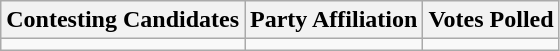<table class="wikitable sortable">
<tr>
<th>Contesting Candidates</th>
<th>Party Affiliation</th>
<th>Votes Polled</th>
</tr>
<tr>
<td></td>
<td></td>
<td></td>
</tr>
</table>
